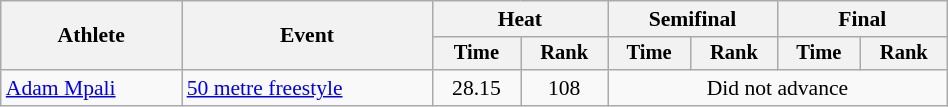<table class="wikitable" style="text-align:center; font-size:90%; width:50%;">
<tr>
<th rowspan="2">Athlete</th>
<th rowspan="2">Event</th>
<th colspan="2">Heat</th>
<th colspan="2">Semifinal</th>
<th colspan="2">Final</th>
</tr>
<tr style="font-size:95%">
<th>Time</th>
<th>Rank</th>
<th>Time</th>
<th>Rank</th>
<th>Time</th>
<th>Rank</th>
</tr>
<tr>
<td align=left><a href='#'>Adam Mpali</a></td>
<td align=left><a href='#'>50 metre freestyle</a></td>
<td>28.15</td>
<td>108</td>
<td colspan=4>Did not advance</td>
</tr>
</table>
